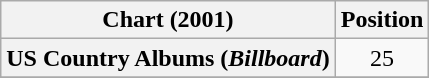<table class="wikitable plainrowheaders" style="text-align:center;">
<tr>
<th>Chart (2001)</th>
<th>Position</th>
</tr>
<tr>
<th scope="row">US Country Albums (<em>Billboard</em>)</th>
<td>25</td>
</tr>
<tr>
</tr>
</table>
